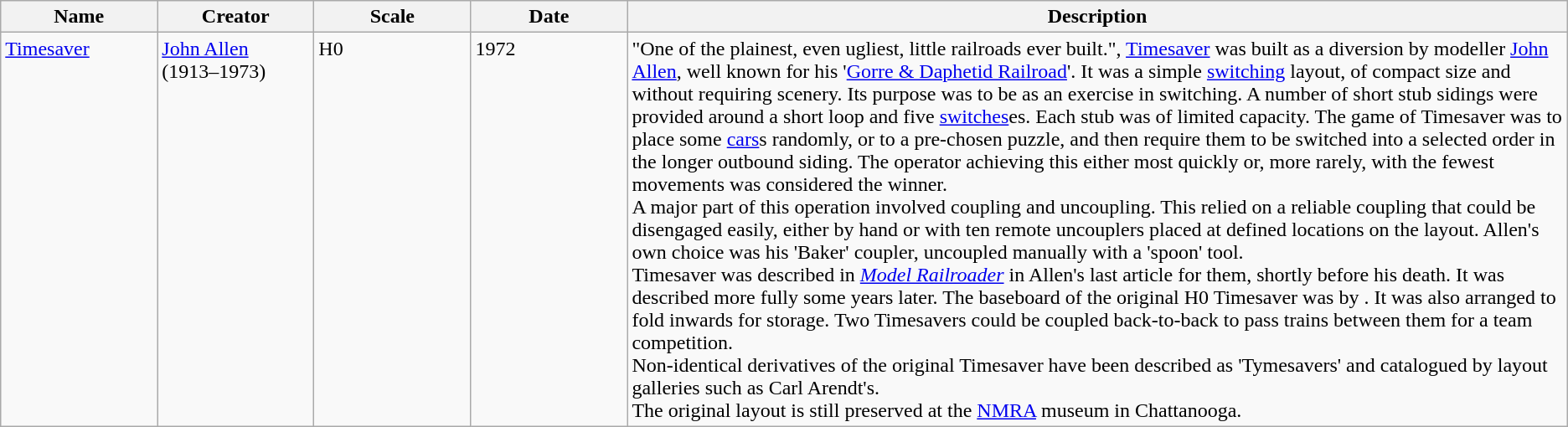<table class="wikitable sortable">
<tr>
<th style="width: 10%;">Name</th>
<th style="width: 10%;">Creator</th>
<th style="width: 10%;">Scale</th>
<th style="width: 10%;">Date</th>
<th style="width: 60%;">Description</th>
</tr>
<tr style="vertical-align: top;">
<td><a href='#'>Timesaver</a></td>
<td><a href='#'>John Allen</a><br>(1913–1973)</td>
<td>H0</td>
<td>1972</td>
<td>"One of the plainest, even ugliest, little railroads ever built.", <a href='#'>Timesaver</a> was built as a diversion by modeller <a href='#'>John Allen</a>, well known for his '<a href='#'>Gorre & Daphetid Railroad</a>'. It was a simple <a href='#'>switching</a> layout, of compact size and without requiring scenery. Its purpose was to be as an exercise in switching. A number of short stub sidings were provided around a short loop and five <a href='#'>switches</a>es. Each stub was of limited capacity. The game of Timesaver was to place some <a href='#'>cars</a>s randomly, or to a pre-chosen puzzle, and then require them to be switched into a selected order in the longer outbound siding. The operator achieving this either most quickly or, more rarely, with the fewest movements was considered the winner.<br>A major part of this operation involved coupling and uncoupling. This relied on a reliable coupling that could be disengaged easily, either by hand or with ten remote uncouplers placed at defined locations on the layout. Allen's own choice was his 'Baker' coupler, uncoupled manually with a 'spoon' tool.<br>Timesaver was described in <em><a href='#'>Model Railroader</a></em> in Allen's last article for them, shortly before his death. It was described more fully some years later. The baseboard of the original H0 Timesaver was  by . It was also arranged to fold inwards for storage. Two Timesavers could be coupled back-to-back to pass trains between them for a team competition.<br>Non-identical derivatives of the original Timesaver have been described as 'Tymesavers' and catalogued by layout galleries such as Carl Arendt's.<br>The original layout is still preserved at the <a href='#'>NMRA</a> museum in Chattanooga.</td>
</tr>
</table>
